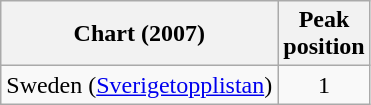<table class="wikitable plainrowheaders">
<tr>
<th>Chart (2007)</th>
<th>Peak<br>position</th>
</tr>
<tr>
<td>Sweden (<a href='#'>Sverigetopplistan</a>)</td>
<td align="center">1</td>
</tr>
</table>
